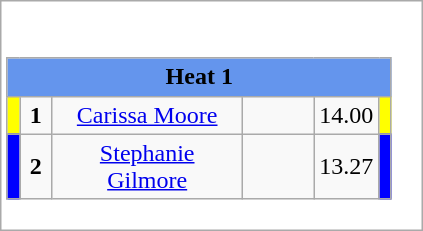<table class="wikitable" style="background:#fff;">
<tr>
<td><div><br><table class="wikitable">
<tr>
<td colspan="6"  style="text-align:center; background:#6495ed;"><strong>Heat 1</strong></td>
</tr>
<tr>
<td style="width:01px; background:#ff0;"></td>
<td style="width:14px; text-align:center;"><strong>1</strong></td>
<td style="width:120px; text-align:center;"><a href='#'>Carissa Moore</a></td>
<td style="width:40px; text-align:center;"></td>
<td style="width:20px; text-align:center;">14.00</td>
<td style="width:01px; background:#ff0;"></td>
</tr>
<tr>
<td style="width:01px; background:#00f;"></td>
<td style="width:14px; text-align:center;"><strong>2</strong></td>
<td style="width:120px; text-align:center;"><a href='#'>Stephanie Gilmore</a></td>
<td style="width:40px; text-align:center;"></td>
<td style="width:20px; text-align:center;">13.27</td>
<td style="width:01px; background:#00f;"></td>
</tr>
</table>
</div></td>
</tr>
</table>
